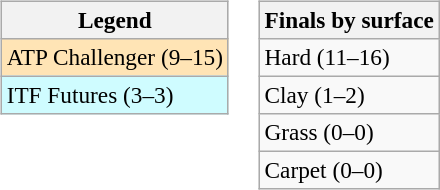<table>
<tr valign=top>
<td><br><table class=wikitable style=font-size:97%>
<tr>
<th>Legend</th>
</tr>
<tr bgcolor=moccasin>
<td>ATP Challenger (9–15)</td>
</tr>
<tr bgcolor=cffcff>
<td>ITF Futures (3–3)</td>
</tr>
</table>
</td>
<td><br><table class=wikitable style=font-size:97%>
<tr>
<th>Finals by surface</th>
</tr>
<tr>
<td>Hard (11–16)</td>
</tr>
<tr>
<td>Clay (1–2)</td>
</tr>
<tr>
<td>Grass (0–0)</td>
</tr>
<tr>
<td>Carpet (0–0)</td>
</tr>
</table>
</td>
</tr>
</table>
